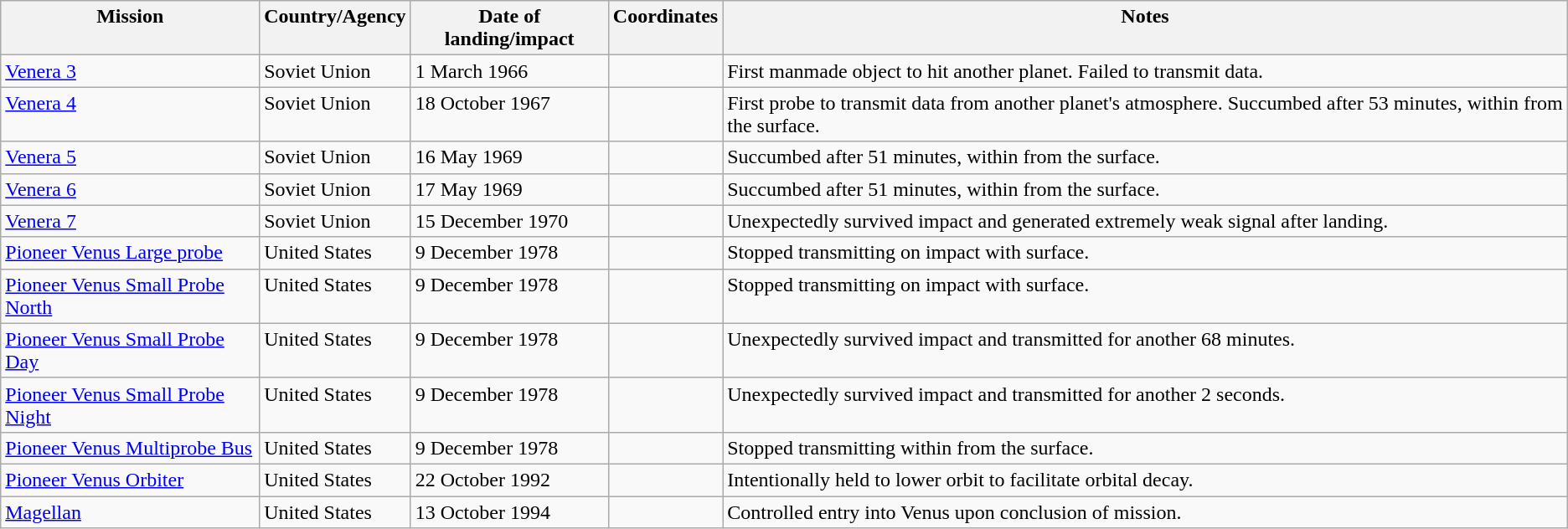<table class="wikitable">
<tr valign="top">
<th>Mission</th>
<th>Country/Agency</th>
<th>Date of landing/impact</th>
<th>Coordinates</th>
<th>Notes</th>
</tr>
<tr valign="top">
<td><a href='#'>Venera 3</a></td>
<td> Soviet Union</td>
<td>1 March 1966</td>
<td></td>
<td>First manmade object to hit another planet. Failed to transmit data.</td>
</tr>
<tr valign="top">
<td><a href='#'>Venera 4</a></td>
<td> Soviet Union</td>
<td>18 October 1967</td>
<td></td>
<td>First probe to transmit data from another planet's atmosphere. Succumbed after 53 minutes, within  from the surface.</td>
</tr>
<tr valign="top">
<td><a href='#'>Venera 5</a></td>
<td> Soviet Union</td>
<td>16 May 1969</td>
<td></td>
<td>Succumbed after 51 minutes, within  from the surface.</td>
</tr>
<tr valign="top">
<td><a href='#'>Venera 6</a></td>
<td> Soviet Union</td>
<td>17 May 1969</td>
<td></td>
<td>Succumbed after 51 minutes, within  from the surface.</td>
</tr>
<tr valign="top">
<td><a href='#'>Venera 7</a></td>
<td> Soviet Union</td>
<td>15 December 1970</td>
<td></td>
<td>Unexpectedly survived impact and generated extremely weak signal after landing. </td>
</tr>
<tr valign="top">
<td><a href='#'>Pioneer Venus Large probe</a></td>
<td> United States</td>
<td>9 December 1978</td>
<td></td>
<td>Stopped transmitting on impact with surface.</td>
</tr>
<tr valign="top">
<td><a href='#'>Pioneer Venus Small Probe North</a></td>
<td> United States</td>
<td>9 December 1978</td>
<td></td>
<td>Stopped transmitting on impact with surface.</td>
</tr>
<tr valign="top">
<td><a href='#'>Pioneer Venus Small Probe Day</a></td>
<td> United States</td>
<td>9 December 1978</td>
<td></td>
<td>Unexpectedly survived impact and transmitted for another 68 minutes.</td>
</tr>
<tr valign="top">
<td><a href='#'>Pioneer Venus Small Probe Night</a></td>
<td> United States</td>
<td>9 December 1978</td>
<td></td>
<td>Unexpectedly survived impact and transmitted for another 2 seconds.</td>
</tr>
<tr valign="top">
<td><a href='#'>Pioneer Venus Multiprobe Bus</a></td>
<td> United States</td>
<td>9 December 1978</td>
<td></td>
<td>Stopped transmitting within  from the surface.</td>
</tr>
<tr valign="top">
<td><a href='#'>Pioneer Venus Orbiter</a></td>
<td> United States</td>
<td>22 October 1992</td>
<td></td>
<td>Intentionally held to lower orbit to facilitate orbital decay.</td>
</tr>
<tr valign="top">
<td><a href='#'>Magellan</a></td>
<td> United States</td>
<td>13 October 1994</td>
<td></td>
<td>Controlled entry into Venus upon conclusion of mission.</td>
</tr>
</table>
